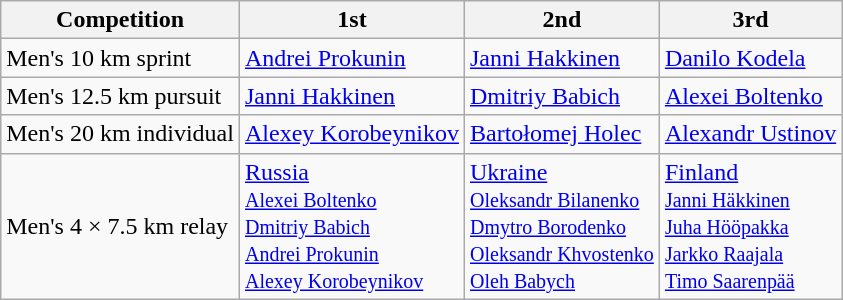<table class="wikitable">
<tr>
<th>Competition</th>
<th>1st</th>
<th>2nd</th>
<th>3rd</th>
</tr>
<tr>
<td>Men's 10 km sprint</td>
<td> <a href='#'>Andrei Prokunin</a></td>
<td> <a href='#'>Janni Hakkinen</a></td>
<td> <a href='#'>Danilo Kodela</a></td>
</tr>
<tr>
<td>Men's 12.5 km pursuit</td>
<td> <a href='#'>Janni Hakkinen</a></td>
<td> <a href='#'>Dmitriy Babich</a></td>
<td> <a href='#'>Alexei Boltenko</a></td>
</tr>
<tr>
<td>Men's 20 km individual</td>
<td> <a href='#'>Alexey Korobeynikov</a></td>
<td> <a href='#'>Bartołomej Holec</a></td>
<td> <a href='#'>Alexandr Ustinov</a></td>
</tr>
<tr>
<td>Men's 4 × 7.5 km relay</td>
<td> <a href='#'>Russia</a><br><small><a href='#'>Alexei Boltenko</a><br><a href='#'>Dmitriy Babich</a><br><a href='#'>Andrei Prokunin</a><br><a href='#'>Alexey Korobeynikov</a></small></td>
<td> <a href='#'>Ukraine</a><br><small><a href='#'>Oleksandr Bilanenko</a><br><a href='#'>Dmytro Borodenko</a><br><a href='#'>Oleksandr Khvostenko</a><br><a href='#'>Oleh Babych</a></small></td>
<td> <a href='#'>Finland</a><br><small><a href='#'>Janni Häkkinen</a><br><a href='#'>Juha Hööpakka</a><br><a href='#'>Jarkko Raajala</a><br><a href='#'>Timo Saarenpää</a></small></td>
</tr>
</table>
